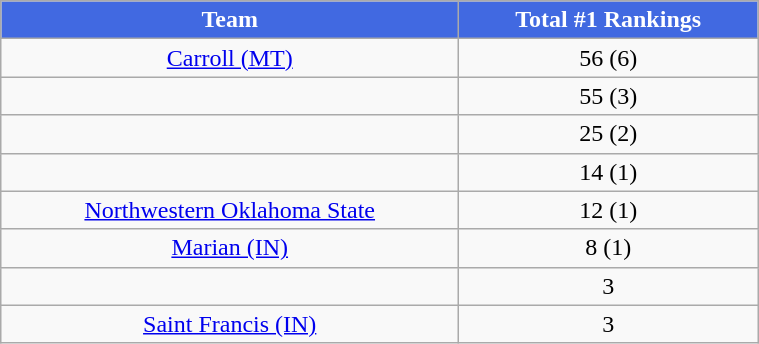<table class="wikitable" style="width:40%;">
<tr>
<th style="background:#4169E1; color:white;">Team</th>
<th style="background:#4169E1; color:white;">Total #1 Rankings</th>
</tr>
<tr style="text-align:center;">
<td><a href='#'>Carroll (MT)</a></td>
<td>56 (6)</td>
</tr>
<tr style="text-align:center;">
<td></td>
<td>55 (3)</td>
</tr>
<tr style="text-align:center;">
<td></td>
<td>25 (2)</td>
</tr>
<tr style="text-align:center;">
<td></td>
<td>14 (1)</td>
</tr>
<tr style="text-align:center;">
<td><a href='#'>Northwestern Oklahoma State</a></td>
<td>12 (1)</td>
</tr>
<tr style="text-align:center;">
<td><a href='#'>Marian (IN)</a></td>
<td>8 (1)</td>
</tr>
<tr style="text-align:center;">
<td></td>
<td>3</td>
</tr>
<tr style="text-align:center;">
<td><a href='#'>Saint Francis (IN)</a></td>
<td>3</td>
</tr>
</table>
